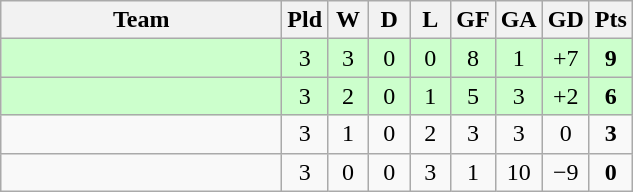<table class="wikitable" style="text-align:center;">
<tr>
<th width=180>Team</th>
<th width=20>Pld</th>
<th width=20>W</th>
<th width=20>D</th>
<th width=20>L</th>
<th width=20>GF</th>
<th width=20>GA</th>
<th width=20>GD</th>
<th width=20>Pts</th>
</tr>
<tr bgcolor="#ccffcc">
<td align="left"></td>
<td>3</td>
<td>3</td>
<td>0</td>
<td>0</td>
<td>8</td>
<td>1</td>
<td>+7</td>
<td><strong>9</strong></td>
</tr>
<tr bgcolor="#ccffcc">
<td align="left"></td>
<td>3</td>
<td>2</td>
<td>0</td>
<td>1</td>
<td>5</td>
<td>3</td>
<td>+2</td>
<td><strong>6</strong></td>
</tr>
<tr>
<td align="left"></td>
<td>3</td>
<td>1</td>
<td>0</td>
<td>2</td>
<td>3</td>
<td>3</td>
<td>0</td>
<td><strong>3</strong></td>
</tr>
<tr>
<td align="left"></td>
<td>3</td>
<td>0</td>
<td>0</td>
<td>3</td>
<td>1</td>
<td>10</td>
<td>−9</td>
<td><strong>0</strong></td>
</tr>
</table>
